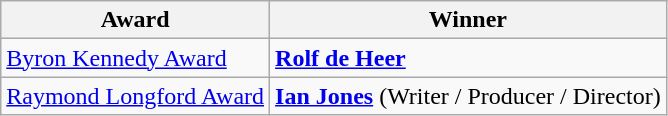<table class="wikitable">
<tr>
<th><strong>Award</strong></th>
<th><strong>Winner</strong></th>
</tr>
<tr>
<td><a href='#'>Byron Kennedy Award</a></td>
<td><strong><a href='#'>Rolf de Heer</a></strong></td>
</tr>
<tr>
<td><a href='#'>Raymond Longford Award</a></td>
<td><strong><a href='#'>Ian Jones</a></strong> (Writer / Producer / Director)</td>
</tr>
</table>
